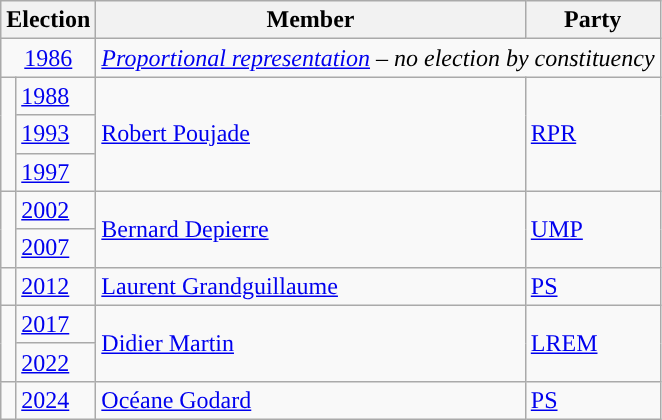<table class="wikitable">
<tr>
<th colspan="2">Election</th>
<th>Member</th>
<th>Party</th>
</tr>
<tr>
<td colspan="2" align="center"><a href='#'>1986</a></td>
<td colspan="2"><em><a href='#'>Proportional representation</a> – no election by constituency</em></td>
</tr>
<tr>
<td rowspan="3" style="color:inherit;background-color: "></td>
<td><a href='#'>1988</a></td>
<td rowspan="3"><a href='#'>Robert Poujade</a></td>
<td rowspan="3"><a href='#'>RPR</a></td>
</tr>
<tr>
<td><a href='#'>1993</a></td>
</tr>
<tr>
<td><a href='#'>1997</a></td>
</tr>
<tr>
<td rowspan="2" style="color:inherit;background-color: "></td>
<td><a href='#'>2002</a></td>
<td rowspan="2"><a href='#'>Bernard Depierre</a></td>
<td rowspan="2"><a href='#'>UMP</a></td>
</tr>
<tr>
<td><a href='#'>2007</a></td>
</tr>
<tr>
<td style="color:inherit;background-color: "></td>
<td><a href='#'>2012</a></td>
<td><a href='#'>Laurent Grandguillaume</a></td>
<td><a href='#'>PS</a></td>
</tr>
<tr>
<td rowspan="2" style="color:inherit;background-color: "></td>
<td><a href='#'>2017</a></td>
<td rowspan="2"><a href='#'>Didier Martin</a></td>
<td rowspan="2"><a href='#'>LREM</a></td>
</tr>
<tr>
<td><a href='#'>2022</a></td>
</tr>
<tr>
<td style="color:inherit;background-color: "></td>
<td><a href='#'>2024</a></td>
<td><a href='#'>Océane Godard</a></td>
<td><a href='#'>PS</a></td>
</tr>
</table>
